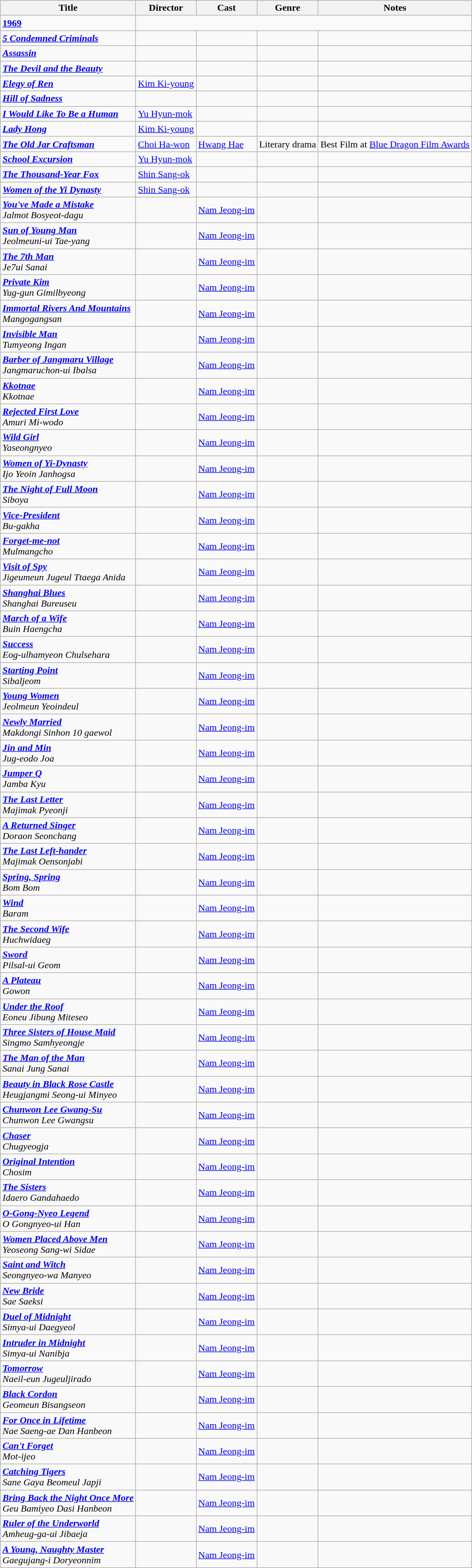<table class="wikitable">
<tr>
<th>Title</th>
<th>Director</th>
<th>Cast</th>
<th>Genre</th>
<th>Notes</th>
</tr>
<tr>
<td><strong><a href='#'>1969</a></strong></td>
</tr>
<tr>
<td><strong><em><a href='#'>5 Condemned Criminals</a></em></strong></td>
<td></td>
<td></td>
<td></td>
<td></td>
</tr>
<tr>
<td><strong><em><a href='#'>Assassin</a></em></strong></td>
<td></td>
<td></td>
<td></td>
<td></td>
</tr>
<tr>
<td><strong><em><a href='#'>The Devil and the Beauty</a></em></strong></td>
<td></td>
<td></td>
<td></td>
<td></td>
</tr>
<tr>
<td><strong><em><a href='#'>Elegy of Ren</a></em></strong></td>
<td><a href='#'>Kim Ki-young</a></td>
<td></td>
<td></td>
<td></td>
</tr>
<tr>
<td><strong><em><a href='#'>Hill of Sadness</a></em></strong></td>
<td></td>
<td></td>
<td></td>
<td></td>
</tr>
<tr>
<td><strong><em><a href='#'>I Would Like To Be a Human</a></em></strong></td>
<td><a href='#'>Yu Hyun-mok</a></td>
<td></td>
<td></td>
<td></td>
</tr>
<tr>
<td><strong><em><a href='#'>Lady Hong</a></em></strong></td>
<td><a href='#'>Kim Ki-young</a></td>
<td></td>
<td></td>
<td></td>
</tr>
<tr>
<td><strong><em><a href='#'>The Old Jar Craftsman</a></em></strong></td>
<td><a href='#'>Choi Ha-won</a></td>
<td><a href='#'>Hwang Hae</a></td>
<td>Literary drama</td>
<td>Best Film at <a href='#'>Blue Dragon Film Awards</a></td>
</tr>
<tr>
<td><strong><em><a href='#'>School Excursion</a></em></strong></td>
<td><a href='#'>Yu Hyun-mok</a></td>
<td></td>
<td></td>
<td></td>
</tr>
<tr>
<td><strong><em><a href='#'>The Thousand-Year Fox</a></em></strong></td>
<td><a href='#'>Shin Sang-ok</a></td>
<td></td>
<td></td>
<td></td>
</tr>
<tr>
<td><strong><em><a href='#'>Women of the Yi Dynasty</a></em></strong></td>
<td><a href='#'>Shin Sang-ok</a></td>
<td></td>
<td></td>
<td></td>
</tr>
<tr>
<td><strong><em><a href='#'>You've Made a Mistake</a></em></strong><br><em>Jalmot Bosyeot-dagu</em></td>
<td></td>
<td><a href='#'>Nam Jeong-im</a></td>
<td></td>
<td></td>
</tr>
<tr>
<td><strong><em><a href='#'>Sun of Young Man</a></em></strong><br><em>Jeolmeuni-ui Tae-yang</em></td>
<td></td>
<td><a href='#'>Nam Jeong-im</a></td>
<td></td>
<td></td>
</tr>
<tr>
<td><strong><em><a href='#'>The 7th Man</a></em></strong><br><em>Je7ui Sanai</em></td>
<td></td>
<td><a href='#'>Nam Jeong-im</a></td>
<td></td>
<td></td>
</tr>
<tr>
<td><strong><em><a href='#'>Private Kim</a></em></strong><br><em>Yug-gun Gimilbyeong</em></td>
<td></td>
<td><a href='#'>Nam Jeong-im</a></td>
<td></td>
<td></td>
</tr>
<tr>
<td><strong><em><a href='#'>Immortal Rivers And Mountains</a></em></strong><br><em>Mangogangsan</em></td>
<td></td>
<td><a href='#'>Nam Jeong-im</a></td>
<td></td>
<td></td>
</tr>
<tr>
<td><strong><em><a href='#'>Invisible Man</a></em></strong><br><em>Tumyeong Ingan</em></td>
<td></td>
<td><a href='#'>Nam Jeong-im</a></td>
<td></td>
<td></td>
</tr>
<tr>
<td><strong><em><a href='#'>Barber of Jangmaru Village</a></em></strong><br><em>Jangmaruchon-ui Ibalsa</em></td>
<td></td>
<td><a href='#'>Nam Jeong-im</a></td>
<td></td>
<td></td>
</tr>
<tr>
<td><strong><em><a href='#'>Kkotnae</a></em></strong><br><em>Kkotnae</em></td>
<td></td>
<td><a href='#'>Nam Jeong-im</a></td>
<td></td>
<td></td>
</tr>
<tr>
<td><strong><em><a href='#'>Rejected First Love</a></em></strong><br><em>Amuri Mi-wodo</em></td>
<td></td>
<td><a href='#'>Nam Jeong-im</a></td>
<td></td>
<td></td>
</tr>
<tr>
<td><strong><em><a href='#'>Wild Girl</a></em></strong><br><em>Yaseongnyeo</em></td>
<td></td>
<td><a href='#'>Nam Jeong-im</a></td>
<td></td>
<td></td>
</tr>
<tr>
<td><strong><em><a href='#'>Women of Yi-Dynasty</a></em></strong><br><em>Ijo Yeoin Janhogsa</em></td>
<td></td>
<td><a href='#'>Nam Jeong-im</a></td>
<td></td>
<td></td>
</tr>
<tr>
<td><strong><em><a href='#'>The Night of Full Moon</a></em></strong><br><em>Siboya</em></td>
<td></td>
<td><a href='#'>Nam Jeong-im</a></td>
<td></td>
<td></td>
</tr>
<tr>
<td><strong><em><a href='#'>Vice-President</a></em></strong><br><em>Bu-gakha</em></td>
<td></td>
<td><a href='#'>Nam Jeong-im</a></td>
<td></td>
<td></td>
</tr>
<tr>
<td><strong><em><a href='#'>Forget-me-not</a></em></strong><br><em>Mulmangcho</em></td>
<td></td>
<td><a href='#'>Nam Jeong-im</a></td>
<td></td>
<td></td>
</tr>
<tr>
<td><strong><em><a href='#'>Visit of Spy</a></em></strong><br><em>Jigeumeun Jugeul Ttaega Anida</em></td>
<td></td>
<td><a href='#'>Nam Jeong-im</a></td>
<td></td>
<td></td>
</tr>
<tr>
<td><strong><em><a href='#'>Shanghai Blues</a></em></strong><br><em>Shanghai Bureuseu</em></td>
<td></td>
<td><a href='#'>Nam Jeong-im</a></td>
<td></td>
<td></td>
</tr>
<tr>
<td><strong><em><a href='#'>March of a Wife</a></em></strong><br><em>Buin Haengcha</em></td>
<td></td>
<td><a href='#'>Nam Jeong-im</a></td>
<td></td>
<td></td>
</tr>
<tr>
<td><strong><em><a href='#'>Success</a></em></strong><br><em>Eog-ulhamyeon Chulsehara</em></td>
<td></td>
<td><a href='#'>Nam Jeong-im</a></td>
<td></td>
<td></td>
</tr>
<tr>
<td><strong><em><a href='#'>Starting Point</a></em></strong><br><em>Sibaljeom</em></td>
<td></td>
<td><a href='#'>Nam Jeong-im</a></td>
<td></td>
<td></td>
</tr>
<tr>
<td><strong><em><a href='#'>Young Women</a></em></strong><br><em>Jeolmeun Yeoindeul</em></td>
<td></td>
<td><a href='#'>Nam Jeong-im</a></td>
<td></td>
<td></td>
</tr>
<tr>
<td><strong><em><a href='#'>Newly Married</a></em></strong><br><em>Makdongi Sinhon 10 gaewol</em></td>
<td></td>
<td><a href='#'>Nam Jeong-im</a></td>
<td></td>
<td></td>
</tr>
<tr>
<td><strong><em><a href='#'>Jin and Min</a></em></strong><br><em>Jug-eodo Joa</em></td>
<td></td>
<td><a href='#'>Nam Jeong-im</a></td>
<td></td>
<td></td>
</tr>
<tr>
<td><strong><em><a href='#'>Jumper Q</a></em></strong><br><em>Jamba Kyu</em></td>
<td></td>
<td><a href='#'>Nam Jeong-im</a></td>
<td></td>
<td></td>
</tr>
<tr>
<td><strong><em><a href='#'>The Last Letter</a></em></strong><br><em>Majimak Pyeonji</em></td>
<td></td>
<td><a href='#'>Nam Jeong-im</a></td>
<td></td>
<td></td>
</tr>
<tr>
<td><strong><em><a href='#'>A Returned Singer</a></em></strong><br><em>Doraon Seonchang</em></td>
<td></td>
<td><a href='#'>Nam Jeong-im</a></td>
<td></td>
<td></td>
</tr>
<tr>
<td><strong><em><a href='#'>The Last Left-hander</a></em></strong><br><em>Majimak Oensonjabi</em></td>
<td></td>
<td><a href='#'>Nam Jeong-im</a></td>
<td></td>
<td></td>
</tr>
<tr>
<td><strong><em><a href='#'>Spring, Spring</a></em></strong><br><em>Bom Bom</em></td>
<td></td>
<td><a href='#'>Nam Jeong-im</a></td>
<td></td>
<td></td>
</tr>
<tr>
<td><strong><em><a href='#'>Wind</a></em></strong><br><em>Baram</em></td>
<td></td>
<td><a href='#'>Nam Jeong-im</a></td>
<td></td>
<td></td>
</tr>
<tr>
<td><strong><em><a href='#'>The Second Wife</a></em></strong><br><em>Huchwidaeg</em></td>
<td></td>
<td><a href='#'>Nam Jeong-im</a></td>
<td></td>
<td></td>
</tr>
<tr>
<td><strong><em><a href='#'>Sword</a></em></strong><br><em>Pilsal-ui Geom</em></td>
<td></td>
<td><a href='#'>Nam Jeong-im</a></td>
<td></td>
<td></td>
</tr>
<tr>
<td><strong><em><a href='#'>A Plateau</a></em></strong><br><em>Gowon</em></td>
<td></td>
<td><a href='#'>Nam Jeong-im</a></td>
<td></td>
<td></td>
</tr>
<tr>
<td><strong><em><a href='#'>Under the Roof</a></em></strong><br><em>Eoneu Jibung Miteseo</em></td>
<td></td>
<td><a href='#'>Nam Jeong-im</a></td>
<td></td>
<td></td>
</tr>
<tr>
<td><strong><em><a href='#'>Three Sisters of House Maid</a></em></strong><br><em>Singmo Samhyeongje</em></td>
<td></td>
<td><a href='#'>Nam Jeong-im</a></td>
<td></td>
<td></td>
</tr>
<tr>
<td><strong><em><a href='#'>The Man of the Man</a></em></strong><br><em>Sanai Jung Sanai</em></td>
<td></td>
<td><a href='#'>Nam Jeong-im</a></td>
<td></td>
<td></td>
</tr>
<tr>
<td><strong><em><a href='#'>Beauty in Black Rose Castle</a></em></strong><br><em>Heugjangmi Seong-ui Minyeo</em></td>
<td></td>
<td><a href='#'>Nam Jeong-im</a></td>
<td></td>
<td></td>
</tr>
<tr>
<td><strong><em><a href='#'>Chunwon Lee Gwang-Su</a></em></strong><br><em>Chunwon Lee Gwangsu</em></td>
<td></td>
<td><a href='#'>Nam Jeong-im</a></td>
<td></td>
<td></td>
</tr>
<tr>
<td><strong><em><a href='#'>Chaser</a></em></strong><br><em>Chugyeogja</em></td>
<td></td>
<td><a href='#'>Nam Jeong-im</a></td>
<td></td>
<td></td>
</tr>
<tr>
<td><strong><em><a href='#'>Original Intention</a></em></strong><br><em>Chosim</em></td>
<td></td>
<td><a href='#'>Nam Jeong-im</a></td>
<td></td>
<td></td>
</tr>
<tr>
<td><strong><em><a href='#'>The Sisters</a></em></strong><br><em>Idaero Gandahaedo</em></td>
<td></td>
<td><a href='#'>Nam Jeong-im</a></td>
<td></td>
<td></td>
</tr>
<tr>
<td><strong><em><a href='#'>O-Gong-Nyeo Legend</a></em></strong><br><em>O Gongnyeo-ui Han</em></td>
<td></td>
<td><a href='#'>Nam Jeong-im</a></td>
<td></td>
<td></td>
</tr>
<tr>
<td><strong><em><a href='#'>Women Placed Above Men</a></em></strong><br><em>Yeoseong Sang-wi Sidae</em></td>
<td></td>
<td><a href='#'>Nam Jeong-im</a></td>
<td></td>
<td></td>
</tr>
<tr>
<td><strong><em><a href='#'>Saint and Witch</a></em></strong><br><em>Seongnyeo-wa Manyeo</em></td>
<td></td>
<td><a href='#'>Nam Jeong-im</a></td>
<td></td>
<td></td>
</tr>
<tr>
<td><strong><em><a href='#'>New Bride</a></em></strong><br><em>Sae Saeksi</em></td>
<td></td>
<td><a href='#'>Nam Jeong-im</a></td>
<td></td>
<td></td>
</tr>
<tr>
<td><strong><em><a href='#'>Duel of Midnight</a></em></strong><br><em>Simya-ui Daegyeol</em></td>
<td></td>
<td><a href='#'>Nam Jeong-im</a></td>
<td></td>
<td></td>
</tr>
<tr>
<td><strong><em><a href='#'>Intruder in Midnight</a></em></strong><br><em>Simya-ui Nanibja</em></td>
<td></td>
<td><a href='#'>Nam Jeong-im</a></td>
<td></td>
<td></td>
</tr>
<tr>
<td><strong><em><a href='#'>Tomorrow</a></em></strong><br><em>Naeil-eun Jugeuljirado</em></td>
<td></td>
<td><a href='#'>Nam Jeong-im</a></td>
<td></td>
<td></td>
</tr>
<tr>
<td><strong><em><a href='#'>Black Cordon</a></em></strong><br><em>Geomeun Bisangseon</em></td>
<td></td>
<td><a href='#'>Nam Jeong-im</a></td>
<td></td>
<td></td>
</tr>
<tr>
<td><strong><em><a href='#'>For Once in Lifetime</a></em></strong><br><em>Nae Saeng-ae Dan Hanbeon</em></td>
<td></td>
<td><a href='#'>Nam Jeong-im</a></td>
<td></td>
<td></td>
</tr>
<tr>
<td><strong><em><a href='#'>Can't Forget</a></em></strong><br><em>Mot-ijeo</em></td>
<td></td>
<td><a href='#'>Nam Jeong-im</a></td>
<td></td>
<td></td>
</tr>
<tr>
<td><strong><em><a href='#'>Catching Tigers</a></em></strong><br><em>Sane Gaya Beomeul Japji</em></td>
<td></td>
<td><a href='#'>Nam Jeong-im</a></td>
<td></td>
<td></td>
</tr>
<tr>
<td><strong><em><a href='#'>Bring Back the Night Once More</a></em></strong><br><em>Geu Bamiyeo Dasi Hanbeon</em></td>
<td></td>
<td><a href='#'>Nam Jeong-im</a></td>
<td></td>
<td></td>
</tr>
<tr>
<td><strong><em><a href='#'>Ruler of the Underworld</a></em></strong><br><em>Amheug-ga-ui Jibaeja</em></td>
<td></td>
<td><a href='#'>Nam Jeong-im</a></td>
<td></td>
<td></td>
</tr>
<tr>
<td><strong><em><a href='#'>A Young, Naughty Master</a></em></strong><br><em>Gaegujang-i Doryeonnim</em></td>
<td></td>
<td><a href='#'>Nam Jeong-im</a></td>
<td></td>
<td></td>
</tr>
</table>
